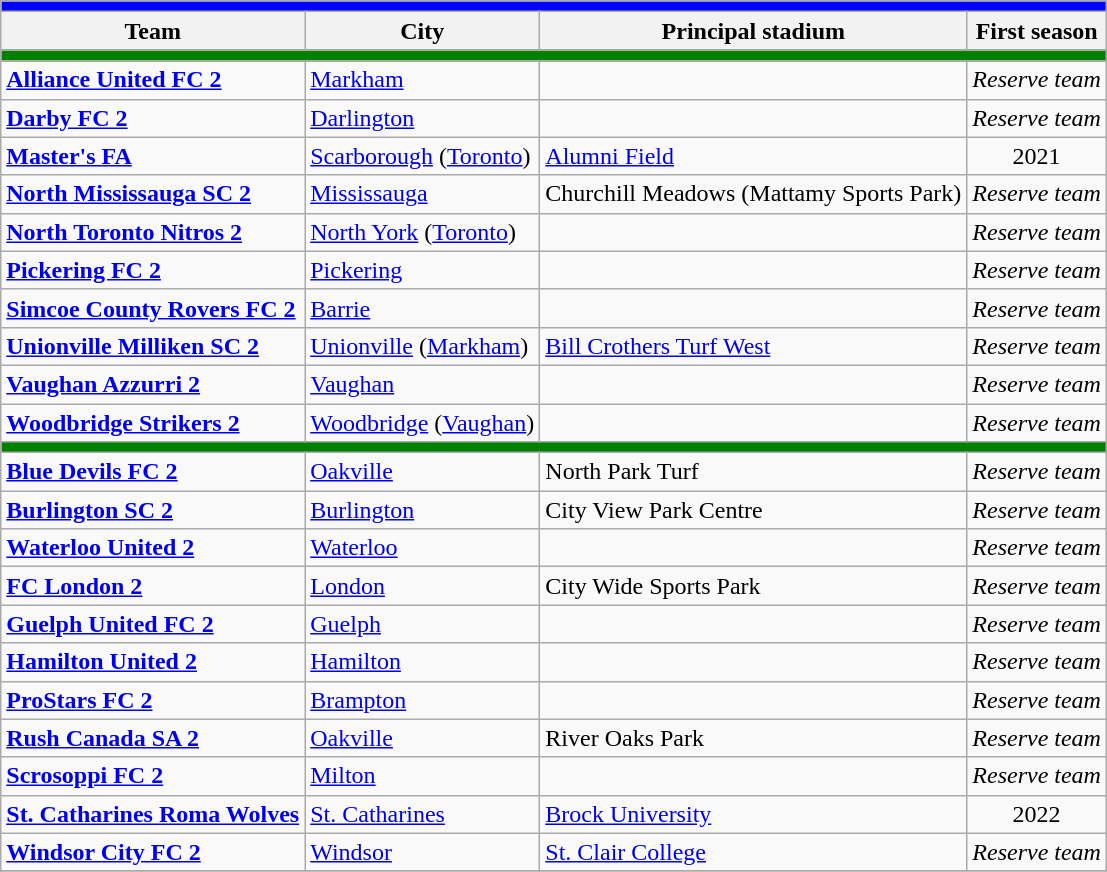<table class="wikitable sortable">
<tr>
<th style="background:blue" colspan="6"></th>
</tr>
<tr>
<th>Team</th>
<th>City</th>
<th>Principal stadium</th>
<th>First season</th>
</tr>
<tr>
<td style="background:green" colspan="6"></td>
</tr>
<tr>
<td><strong><a href='#'>Alliance United FC 2</a></strong></td>
<td><a href='#'>Markham</a></td>
<td></td>
<td><em>Reserve team</em></td>
</tr>
<tr>
<td><strong><a href='#'>Darby FC 2</a></strong></td>
<td><a href='#'>Darlington</a></td>
<td></td>
<td><em>Reserve team</em></td>
</tr>
<tr>
<td><strong><a href='#'>Master's FA</a></strong></td>
<td><a href='#'>Scarborough</a> (<a href='#'>Toronto</a>)</td>
<td><a href='#'>Alumni Field</a></td>
<td align=center>2021</td>
</tr>
<tr>
<td><strong><a href='#'>North Mississauga SC 2</a></strong></td>
<td><a href='#'>Mississauga</a></td>
<td>Churchill Meadows (Mattamy Sports Park)</td>
<td><em>Reserve team</em></td>
</tr>
<tr>
<td><strong><a href='#'>North Toronto Nitros 2</a></strong></td>
<td><a href='#'>North York</a> (<a href='#'>Toronto</a>)</td>
<td></td>
<td><em>Reserve team</em></td>
</tr>
<tr>
<td><strong><a href='#'>Pickering FC 2</a></strong></td>
<td><a href='#'>Pickering</a></td>
<td></td>
<td><em>Reserve team</em></td>
</tr>
<tr>
<td><strong><a href='#'>Simcoe County Rovers FC 2</a></strong></td>
<td><a href='#'>Barrie</a></td>
<td></td>
<td><em>Reserve team</em></td>
</tr>
<tr>
<td><strong><a href='#'>Unionville Milliken SC 2</a></strong></td>
<td><a href='#'>Unionville</a> (<a href='#'>Markham</a>)</td>
<td><a href='#'>Bill Crothers Turf West</a></td>
<td><em>Reserve team</em></td>
</tr>
<tr>
<td><strong><a href='#'>Vaughan Azzurri 2</a></strong></td>
<td><a href='#'>Vaughan</a></td>
<td></td>
<td><em>Reserve team</em></td>
</tr>
<tr>
<td><strong><a href='#'>Woodbridge Strikers 2</a></strong></td>
<td><a href='#'>Woodbridge</a> (<a href='#'>Vaughan</a>)</td>
<td></td>
<td><em>Reserve team</em></td>
</tr>
<tr>
<td style="background:green" colspan="6"></td>
</tr>
<tr>
<td><strong><a href='#'>Blue Devils FC 2</a></strong></td>
<td><a href='#'>Oakville</a></td>
<td>North Park Turf</td>
<td><em>Reserve team</em></td>
</tr>
<tr>
<td><strong><a href='#'>Burlington SC 2</a></strong></td>
<td><a href='#'>Burlington</a></td>
<td>City View Park Centre</td>
<td><em>Reserve team</em></td>
</tr>
<tr>
<td><strong><a href='#'>Waterloo United 2</a></strong></td>
<td><a href='#'>Waterloo</a></td>
<td></td>
<td><em>Reserve team</em></td>
</tr>
<tr>
<td><strong><a href='#'>FC London 2</a></strong></td>
<td><a href='#'>London</a></td>
<td>City Wide Sports Park</td>
<td><em>Reserve team</em></td>
</tr>
<tr>
<td><strong><a href='#'>Guelph United FC 2</a></strong></td>
<td><a href='#'>Guelph</a></td>
<td></td>
<td><em>Reserve team</em></td>
</tr>
<tr>
<td><strong><a href='#'>Hamilton United 2</a></strong></td>
<td><a href='#'>Hamilton</a></td>
<td></td>
<td><em>Reserve team</em></td>
</tr>
<tr>
<td><strong><a href='#'>ProStars FC 2</a></strong></td>
<td><a href='#'>Brampton</a></td>
<td></td>
<td><em>Reserve team</em></td>
</tr>
<tr>
<td><strong><a href='#'>Rush Canada SA 2</a></strong></td>
<td><a href='#'>Oakville</a></td>
<td>River Oaks Park</td>
<td><em>Reserve team</em></td>
</tr>
<tr>
<td><strong><a href='#'>Scrosoppi FC 2</a></strong></td>
<td><a href='#'>Milton</a></td>
<td></td>
<td><em>Reserve team</em></td>
</tr>
<tr>
<td><strong><a href='#'>St. Catharines Roma Wolves</a></strong></td>
<td><a href='#'>St. Catharines</a></td>
<td><a href='#'>Brock University</a></td>
<td align=center>2022</td>
</tr>
<tr>
<td><strong><a href='#'>Windsor City FC 2</a></strong></td>
<td><a href='#'>Windsor</a></td>
<td><a href='#'>St. Clair College</a></td>
<td><em>Reserve team</em></td>
</tr>
<tr>
</tr>
</table>
